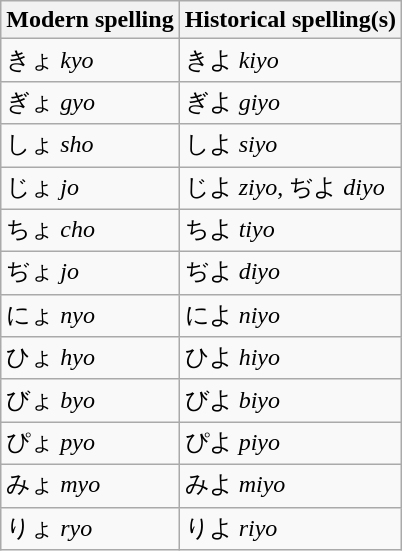<table class="wikitable">
<tr>
<th>Modern spelling</th>
<th>Historical spelling(s)</th>
</tr>
<tr>
<td>きょ <em>kyo</em></td>
<td>きよ <em>kiyo</em></td>
</tr>
<tr>
<td>ぎょ <em>gyo</em></td>
<td>ぎよ <em>giyo</em></td>
</tr>
<tr>
<td>しょ <em>sho</em></td>
<td>しよ <em>siyo</em></td>
</tr>
<tr>
<td>じょ <em>jo</em></td>
<td>じよ <em>ziyo</em>, ぢよ <em>diyo</em></td>
</tr>
<tr>
<td>ちょ <em>cho</em></td>
<td>ちよ <em>tiyo</em></td>
</tr>
<tr>
<td>ぢょ <em>jo</em></td>
<td>ぢよ <em>diyo</em></td>
</tr>
<tr>
<td>にょ <em>nyo</em></td>
<td>によ <em>niyo</em></td>
</tr>
<tr>
<td>ひょ <em>hyo</em></td>
<td>ひよ <em>hiyo</em></td>
</tr>
<tr>
<td>びょ <em>byo</em></td>
<td>びよ <em>biyo</em></td>
</tr>
<tr>
<td>ぴょ <em>pyo</em></td>
<td>ぴよ <em>piyo</em></td>
</tr>
<tr>
<td>みょ <em>myo</em></td>
<td>みよ <em>miyo</em></td>
</tr>
<tr>
<td>りょ <em>ryo</em></td>
<td>りよ <em>riyo</em></td>
</tr>
</table>
